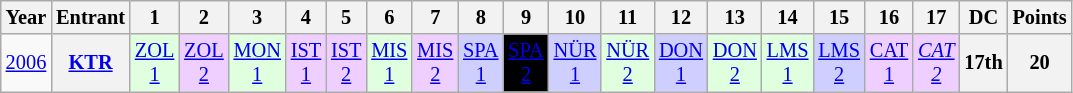<table class="wikitable" style="text-align:center; font-size:85%">
<tr>
<th>Year</th>
<th>Entrant</th>
<th>1</th>
<th>2</th>
<th>3</th>
<th>4</th>
<th>5</th>
<th>6</th>
<th>7</th>
<th>8</th>
<th>9</th>
<th>10</th>
<th>11</th>
<th>12</th>
<th>13</th>
<th>14</th>
<th>15</th>
<th>16</th>
<th>17</th>
<th>DC</th>
<th>Points</th>
</tr>
<tr>
<td><a href='#'>2006</a></td>
<th nowrap><a href='#'>KTR</a></th>
<td style="background:#DFFFDF;"><a href='#'>ZOL<br>1</a><br></td>
<td style="background:#EFCFFF;"><a href='#'>ZOL<br>2</a><br></td>
<td style="background:#DFFFDF;"><a href='#'>MON<br>1</a><br></td>
<td style="background:#EFCFFF;"><a href='#'>IST<br>1</a><br></td>
<td style="background:#EFCFFF;"><a href='#'>IST<br>2</a><br></td>
<td style="background:#DFFFDF;"><a href='#'>MIS<br>1</a><br></td>
<td style="background:#EFCFFF;"><a href='#'>MIS<br>2</a><br></td>
<td style="background:#CFCFFF;"><a href='#'>SPA<br>1</a><br></td>
<td style="background:#000000; color:white"><a href='#'><span>SPA<br>2</span></a><br></td>
<td style="background:#CFCFFF;"><a href='#'>NÜR<br>1</a><br></td>
<td style="background:#DFFFDF;"><a href='#'>NÜR<br>2</a><br></td>
<td style="background:#CFCFFF;"><a href='#'>DON<br>1</a><br></td>
<td style="background:#DFFFDF;"><a href='#'>DON<br>2</a><br></td>
<td style="background:#DFFFDF;"><a href='#'>LMS<br>1</a><br></td>
<td style="background:#CFCFFF;"><a href='#'>LMS<br>2</a><br></td>
<td style="background:#EFCFFF;"><a href='#'>CAT<br>1</a><br></td>
<td style="background:#EFCFFF;"><em><a href='#'>CAT<br>2</a></em><br></td>
<th>17th</th>
<th>20</th>
</tr>
</table>
